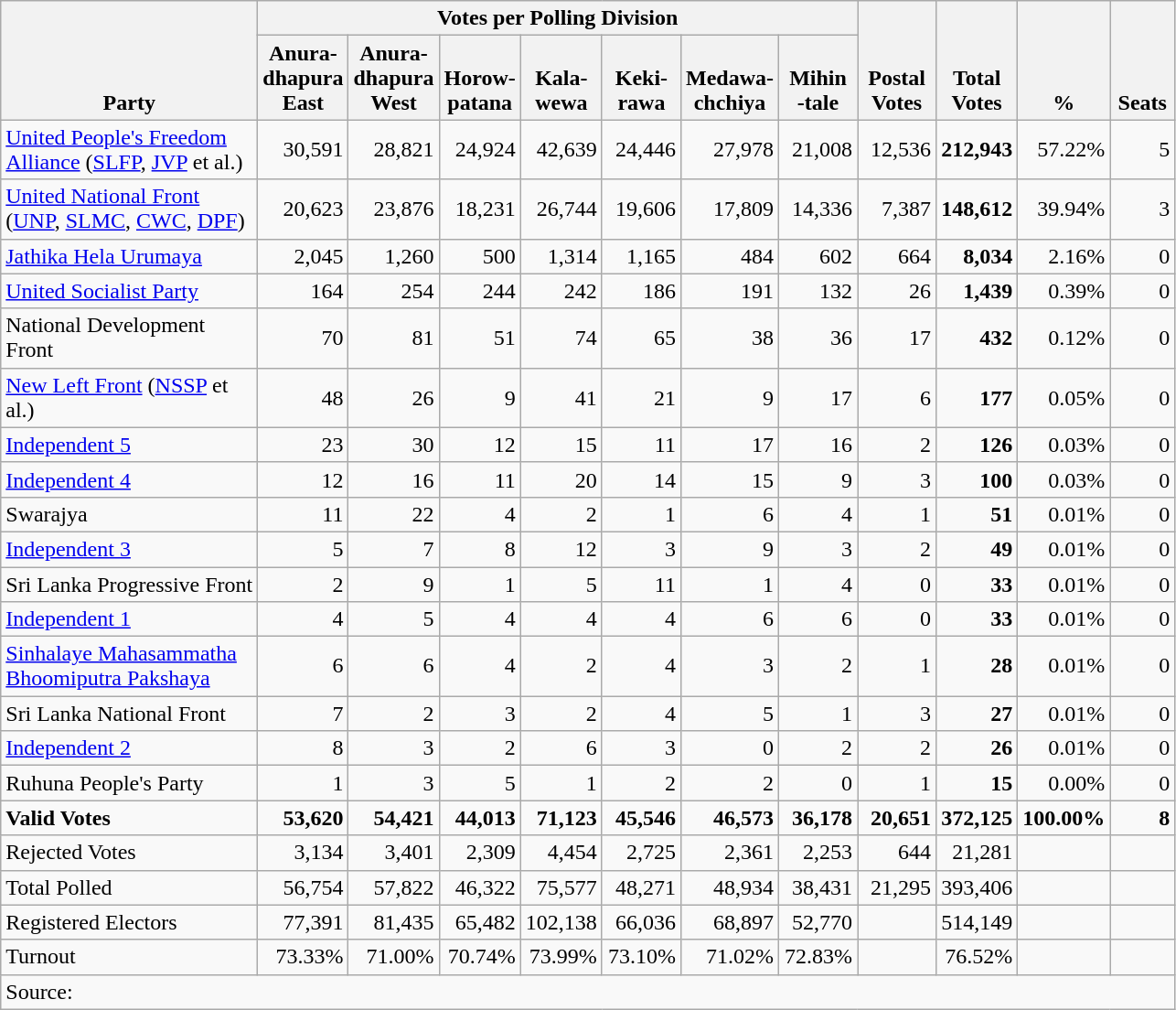<table class="wikitable" border="1" style="text-align:right;">
<tr>
<th align=left valign=bottom rowspan=2 width="180">Party</th>
<th colspan=7>Votes per Polling Division</th>
<th align=center valign=bottom rowspan=2 width="50">Postal<br>Votes</th>
<th align=center valign=bottom rowspan=2 width="50">Total Votes</th>
<th align=center valign=bottom rowspan=2 width="50">%</th>
<th align=center valign=bottom rowspan=2 width="40">Seats</th>
</tr>
<tr>
<th align=center valign=bottom width="50">Anura-<br>dhapura<br>East</th>
<th align=center valign=bottom width="50">Anura-<br>dhapura<br>West</th>
<th align=center valign=bottom width="50">Horow-<br>patana</th>
<th align=center valign=bottom width="50">Kala-<br>wewa</th>
<th align=center valign=bottom width="50">Keki-<br>rawa</th>
<th align=center valign=bottom width="50">Medawa-<br>chchiya</th>
<th align=center valign=bottom width="50">Mihin<br>-tale</th>
</tr>
<tr>
<td align=left><a href='#'>United People's Freedom Alliance</a> (<a href='#'>SLFP</a>, <a href='#'>JVP</a> et al.)</td>
<td>30,591</td>
<td>28,821</td>
<td>24,924</td>
<td>42,639</td>
<td>24,446</td>
<td>27,978</td>
<td>21,008</td>
<td>12,536</td>
<td><strong>212,943</strong></td>
<td>57.22%</td>
<td>5</td>
</tr>
<tr>
<td align=left><a href='#'>United National Front</a><br>(<a href='#'>UNP</a>, <a href='#'>SLMC</a>, <a href='#'>CWC</a>, <a href='#'>DPF</a>)</td>
<td>20,623</td>
<td>23,876</td>
<td>18,231</td>
<td>26,744</td>
<td>19,606</td>
<td>17,809</td>
<td>14,336</td>
<td>7,387</td>
<td><strong>148,612</strong></td>
<td>39.94%</td>
<td>3</td>
</tr>
<tr>
<td align=left><a href='#'>Jathika Hela Urumaya</a></td>
<td>2,045</td>
<td>1,260</td>
<td>500</td>
<td>1,314</td>
<td>1,165</td>
<td>484</td>
<td>602</td>
<td>664</td>
<td><strong>8,034</strong></td>
<td>2.16%</td>
<td>0</td>
</tr>
<tr>
<td align=left><a href='#'>United Socialist Party</a></td>
<td>164</td>
<td>254</td>
<td>244</td>
<td>242</td>
<td>186</td>
<td>191</td>
<td>132</td>
<td>26</td>
<td><strong>1,439</strong></td>
<td>0.39%</td>
<td>0</td>
</tr>
<tr>
<td align=left>National Development Front</td>
<td>70</td>
<td>81</td>
<td>51</td>
<td>74</td>
<td>65</td>
<td>38</td>
<td>36</td>
<td>17</td>
<td><strong>432</strong></td>
<td>0.12%</td>
<td>0</td>
</tr>
<tr>
<td align=left><a href='#'>New Left Front</a> (<a href='#'>NSSP</a> et al.)</td>
<td>48</td>
<td>26</td>
<td>9</td>
<td>41</td>
<td>21</td>
<td>9</td>
<td>17</td>
<td>6</td>
<td><strong>177</strong></td>
<td>0.05%</td>
<td>0</td>
</tr>
<tr>
<td align=left><a href='#'>Independent 5</a></td>
<td>23</td>
<td>30</td>
<td>12</td>
<td>15</td>
<td>11</td>
<td>17</td>
<td>16</td>
<td>2</td>
<td><strong>126</strong></td>
<td>0.03%</td>
<td>0</td>
</tr>
<tr>
<td align=left><a href='#'>Independent 4</a></td>
<td>12</td>
<td>16</td>
<td>11</td>
<td>20</td>
<td>14</td>
<td>15</td>
<td>9</td>
<td>3</td>
<td><strong>100</strong></td>
<td>0.03%</td>
<td>0</td>
</tr>
<tr>
<td align=left>Swarajya</td>
<td>11</td>
<td>22</td>
<td>4</td>
<td>2</td>
<td>1</td>
<td>6</td>
<td>4</td>
<td>1</td>
<td><strong>51</strong></td>
<td>0.01%</td>
<td>0</td>
</tr>
<tr>
<td align=left><a href='#'>Independent 3</a></td>
<td>5</td>
<td>7</td>
<td>8</td>
<td>12</td>
<td>3</td>
<td>9</td>
<td>3</td>
<td>2</td>
<td><strong>49</strong></td>
<td>0.01%</td>
<td>0</td>
</tr>
<tr>
<td align=left>Sri Lanka Progressive Front</td>
<td>2</td>
<td>9</td>
<td>1</td>
<td>5</td>
<td>11</td>
<td>1</td>
<td>4</td>
<td>0</td>
<td><strong>33</strong></td>
<td>0.01%</td>
<td>0</td>
</tr>
<tr>
<td align=left><a href='#'>Independent 1</a></td>
<td>4</td>
<td>5</td>
<td>4</td>
<td>4</td>
<td>4</td>
<td>6</td>
<td>6</td>
<td>0</td>
<td><strong>33</strong></td>
<td>0.01%</td>
<td>0</td>
</tr>
<tr>
<td align=left><a href='#'>Sinhalaye Mahasammatha Bhoomiputra Pakshaya</a></td>
<td>6</td>
<td>6</td>
<td>4</td>
<td>2</td>
<td>4</td>
<td>3</td>
<td>2</td>
<td>1</td>
<td><strong>28</strong></td>
<td>0.01%</td>
<td>0</td>
</tr>
<tr>
<td align=left>Sri Lanka National Front</td>
<td>7</td>
<td>2</td>
<td>3</td>
<td>2</td>
<td>4</td>
<td>5</td>
<td>1</td>
<td>3</td>
<td><strong>27</strong></td>
<td>0.01%</td>
<td>0</td>
</tr>
<tr>
<td align=left><a href='#'>Independent 2</a></td>
<td>8</td>
<td>3</td>
<td>2</td>
<td>6</td>
<td>3</td>
<td>0</td>
<td>2</td>
<td>2</td>
<td><strong>26</strong></td>
<td>0.01%</td>
<td>0</td>
</tr>
<tr>
<td align=left>Ruhuna People's Party</td>
<td>1</td>
<td>3</td>
<td>5</td>
<td>1</td>
<td>2</td>
<td>2</td>
<td>0</td>
<td>1</td>
<td><strong>15</strong></td>
<td>0.00%</td>
<td>0</td>
</tr>
<tr>
<td align=left><strong>Valid Votes</strong></td>
<td><strong>53,620</strong></td>
<td><strong>54,421</strong></td>
<td><strong>44,013</strong></td>
<td><strong>71,123</strong></td>
<td><strong>45,546</strong></td>
<td><strong>46,573</strong></td>
<td><strong>36,178</strong></td>
<td><strong>20,651</strong></td>
<td><strong>372,125</strong></td>
<td><strong>100.00%</strong></td>
<td><strong>8</strong></td>
</tr>
<tr>
<td align=left>Rejected Votes</td>
<td>3,134</td>
<td>3,401</td>
<td>2,309</td>
<td>4,454</td>
<td>2,725</td>
<td>2,361</td>
<td>2,253</td>
<td>644</td>
<td>21,281</td>
<td></td>
<td></td>
</tr>
<tr>
<td align=left>Total Polled</td>
<td>56,754</td>
<td>57,822</td>
<td>46,322</td>
<td>75,577</td>
<td>48,271</td>
<td>48,934</td>
<td>38,431</td>
<td>21,295</td>
<td>393,406</td>
<td></td>
<td></td>
</tr>
<tr>
<td align=left>Registered Electors</td>
<td>77,391</td>
<td>81,435</td>
<td>65,482</td>
<td>102,138</td>
<td>66,036</td>
<td>68,897</td>
<td>52,770</td>
<td></td>
<td>514,149</td>
<td></td>
<td></td>
</tr>
<tr>
<td align=left>Turnout</td>
<td>73.33%</td>
<td>71.00%</td>
<td>70.74%</td>
<td>73.99%</td>
<td>73.10%</td>
<td>71.02%</td>
<td>72.83%</td>
<td></td>
<td>76.52%</td>
<td></td>
<td></td>
</tr>
<tr>
<td align=left colspan=13>Source:</td>
</tr>
</table>
